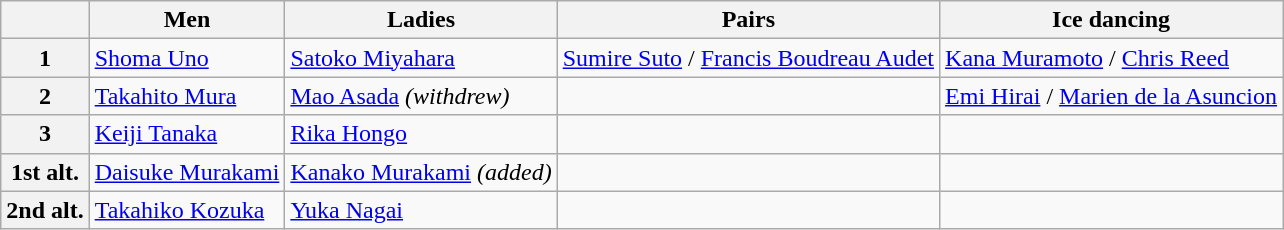<table class="wikitable">
<tr>
<th></th>
<th>Men</th>
<th>Ladies</th>
<th>Pairs</th>
<th>Ice dancing</th>
</tr>
<tr>
<th>1</th>
<td><a href='#'>Shoma Uno</a></td>
<td><a href='#'>Satoko Miyahara</a></td>
<td><a href='#'>Sumire Suto</a> / <a href='#'>Francis Boudreau Audet</a></td>
<td><a href='#'>Kana Muramoto</a> / <a href='#'>Chris Reed</a></td>
</tr>
<tr>
<th>2</th>
<td><a href='#'>Takahito Mura</a></td>
<td><a href='#'>Mao Asada</a> <em>(withdrew)</em></td>
<td></td>
<td><a href='#'>Emi Hirai</a> / <a href='#'>Marien de la Asuncion</a></td>
</tr>
<tr>
<th>3</th>
<td><a href='#'>Keiji Tanaka</a></td>
<td><a href='#'>Rika Hongo</a></td>
<td></td>
<td></td>
</tr>
<tr>
<th>1st alt.</th>
<td><a href='#'>Daisuke Murakami</a></td>
<td><a href='#'>Kanako Murakami</a> <em>(added)</em></td>
<td></td>
<td></td>
</tr>
<tr>
<th>2nd alt.</th>
<td><a href='#'>Takahiko Kozuka</a></td>
<td><a href='#'>Yuka Nagai</a></td>
<td></td>
<td></td>
</tr>
</table>
